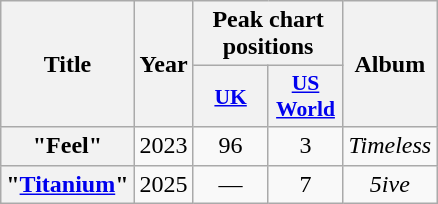<table class="wikitable plainrowheaders" style="text-align:center;">
<tr>
<th scope="col" rowspan="2">Title</th>
<th scope="col" rowspan="2" style="width:1em;">Year</th>
<th scope="col" colspan="2">Peak chart positions</th>
<th scope="col" rowspan="2">Album</th>
</tr>
<tr>
<th scope="col" style="width:3em;font-size:90%;"><a href='#'>UK</a><br></th>
<th scope="col" style="width:3em;font-size:90%;"><a href='#'>US World</a><br></th>
</tr>
<tr>
<th scope="row">"Feel"</th>
<td>2023</td>
<td>96</td>
<td>3</td>
<td><em>Timeless</em></td>
</tr>
<tr>
<th scope="row">"<a href='#'>Titanium</a>"<br></th>
<td>2025</td>
<td>—</td>
<td>7</td>
<td><em>5ive</em></td>
</tr>
</table>
